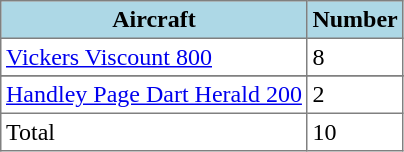<table class="toccolours" border="1" cellpadding="3" style="border-collapse:collapse">
<tr bgcolor=lightblue>
<th>Aircraft</th>
<th>Number</th>
</tr>
<tr>
<td><a href='#'>Vickers Viscount 800</a></td>
<td>8</td>
</tr>
<tr>
</tr>
<tr>
<td><a href='#'>Handley Page Dart Herald 200</a></td>
<td>2</td>
</tr>
<tr>
<td>Total</td>
<td>10</td>
</tr>
</table>
